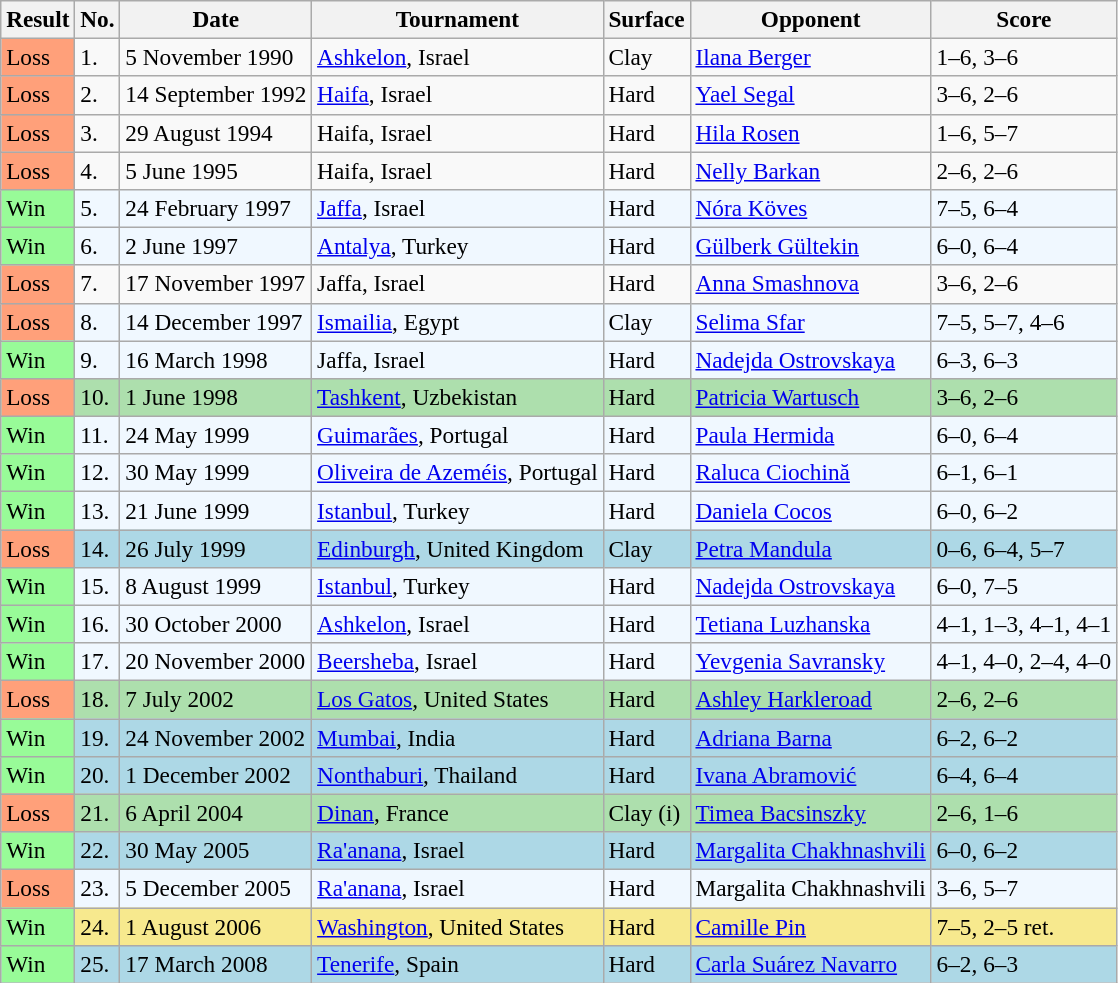<table class="sortable wikitable" style="font-size:97%;">
<tr>
<th>Result</th>
<th>No.</th>
<th>Date</th>
<th>Tournament</th>
<th>Surface</th>
<th>Opponent</th>
<th class="unsortable">Score</th>
</tr>
<tr>
<td style="background:#ffa07a;">Loss</td>
<td>1.</td>
<td>5 November 1990</td>
<td><a href='#'>Ashkelon</a>, Israel</td>
<td>Clay</td>
<td> <a href='#'>Ilana Berger</a></td>
<td>1–6, 3–6</td>
</tr>
<tr>
<td style="background:#ffa07a;">Loss</td>
<td>2.</td>
<td>14 September 1992</td>
<td><a href='#'>Haifa</a>, Israel</td>
<td>Hard</td>
<td> <a href='#'>Yael Segal</a></td>
<td>3–6, 2–6</td>
</tr>
<tr>
<td style="background:#ffa07a;">Loss</td>
<td>3.</td>
<td>29 August 1994</td>
<td>Haifa, Israel</td>
<td>Hard</td>
<td> <a href='#'>Hila Rosen</a></td>
<td>1–6, 5–7</td>
</tr>
<tr>
<td style="background:#ffa07a;">Loss</td>
<td>4.</td>
<td>5 June 1995</td>
<td>Haifa, Israel</td>
<td>Hard</td>
<td> <a href='#'>Nelly Barkan</a></td>
<td>2–6, 2–6</td>
</tr>
<tr style="background:#f0f8ff;">
<td style="background:#98fb98;">Win</td>
<td>5.</td>
<td>24 February 1997</td>
<td><a href='#'>Jaffa</a>, Israel</td>
<td>Hard</td>
<td> <a href='#'>Nóra Köves</a></td>
<td>7–5, 6–4</td>
</tr>
<tr style="background:#f0f8ff;">
<td style="background:#98fb98;">Win</td>
<td>6.</td>
<td>2 June 1997</td>
<td><a href='#'>Antalya</a>, Turkey</td>
<td>Hard</td>
<td> <a href='#'>Gülberk Gültekin</a></td>
<td>6–0, 6–4</td>
</tr>
<tr>
<td style="background:#ffa07a;">Loss</td>
<td>7.</td>
<td>17 November 1997</td>
<td>Jaffa, Israel</td>
<td>Hard</td>
<td> <a href='#'>Anna Smashnova</a></td>
<td>3–6, 2–6</td>
</tr>
<tr style="background:#f0f8ff;">
<td style="background:#ffa07a;">Loss</td>
<td>8.</td>
<td>14 December 1997</td>
<td><a href='#'>Ismailia</a>, Egypt</td>
<td>Clay</td>
<td> <a href='#'>Selima Sfar</a></td>
<td>7–5, 5–7, 4–6</td>
</tr>
<tr style="background:#f0f8ff;">
<td style="background:#98fb98;">Win</td>
<td>9.</td>
<td>16 March 1998</td>
<td>Jaffa, Israel</td>
<td>Hard</td>
<td> <a href='#'>Nadejda Ostrovskaya</a></td>
<td>6–3, 6–3</td>
</tr>
<tr bgcolor="#ADDFAD">
<td style="background:#ffa07a;">Loss</td>
<td>10.</td>
<td>1 June 1998</td>
<td><a href='#'>Tashkent</a>, Uzbekistan</td>
<td>Hard</td>
<td> <a href='#'>Patricia Wartusch</a></td>
<td>3–6, 2–6</td>
</tr>
<tr style="background:#f0f8ff;">
<td style="background:#98fb98;">Win</td>
<td>11.</td>
<td>24 May 1999</td>
<td><a href='#'>Guimarães</a>, Portugal</td>
<td>Hard</td>
<td> <a href='#'>Paula Hermida</a></td>
<td>6–0, 6–4</td>
</tr>
<tr style="background:#f0f8ff;">
<td style="background:#98fb98;">Win</td>
<td>12.</td>
<td>30 May 1999</td>
<td><a href='#'>Oliveira de Azeméis</a>, Portugal</td>
<td>Hard</td>
<td> <a href='#'>Raluca Ciochină</a></td>
<td>6–1, 6–1</td>
</tr>
<tr style="background:#f0f8ff;">
<td style="background:#98fb98;">Win</td>
<td>13.</td>
<td>21 June 1999</td>
<td><a href='#'>Istanbul</a>, Turkey</td>
<td>Hard</td>
<td> <a href='#'>Daniela Cocos</a></td>
<td>6–0, 6–2</td>
</tr>
<tr style="background:lightblue;">
<td style="background:#ffa07a;">Loss</td>
<td>14.</td>
<td>26 July 1999</td>
<td><a href='#'>Edinburgh</a>, United Kingdom</td>
<td>Clay</td>
<td> <a href='#'>Petra Mandula</a></td>
<td>0–6, 6–4, 5–7</td>
</tr>
<tr style="background:#f0f8ff;">
<td style="background:#98fb98;">Win</td>
<td>15.</td>
<td>8 August 1999</td>
<td><a href='#'>Istanbul</a>, Turkey</td>
<td>Hard</td>
<td> <a href='#'>Nadejda Ostrovskaya</a></td>
<td>6–0, 7–5</td>
</tr>
<tr style="background:#f0f8ff;">
<td style="background:#98fb98;">Win</td>
<td>16.</td>
<td>30 October 2000</td>
<td><a href='#'>Ashkelon</a>, Israel</td>
<td>Hard</td>
<td> <a href='#'>Tetiana Luzhanska</a></td>
<td>4–1, 1–3, 4–1, 4–1</td>
</tr>
<tr style="background:#f0f8ff;">
<td style="background:#98fb98;">Win</td>
<td>17.</td>
<td>20 November 2000</td>
<td><a href='#'>Beersheba</a>, Israel</td>
<td>Hard</td>
<td> <a href='#'>Yevgenia Savransky</a></td>
<td>4–1, 4–0, 2–4, 4–0</td>
</tr>
<tr bgcolor="#ADDFAD">
<td style="background:#ffa07a;">Loss</td>
<td>18.</td>
<td>7 July 2002</td>
<td><a href='#'>Los Gatos</a>, United States</td>
<td>Hard</td>
<td> <a href='#'>Ashley Harkleroad</a></td>
<td>2–6, 2–6</td>
</tr>
<tr style="background:lightblue;">
<td style="background:#98fb98;">Win</td>
<td>19.</td>
<td>24 November 2002</td>
<td><a href='#'>Mumbai</a>, India</td>
<td>Hard</td>
<td> <a href='#'>Adriana Barna</a></td>
<td>6–2, 6–2</td>
</tr>
<tr style="background:lightblue;">
<td style="background:#98fb98;">Win</td>
<td>20.</td>
<td>1 December 2002</td>
<td><a href='#'>Nonthaburi</a>, Thailand</td>
<td>Hard</td>
<td> <a href='#'>Ivana Abramović</a></td>
<td>6–4, 6–4</td>
</tr>
<tr bgcolor="#ADDFAD">
<td style="background:#ffa07a;">Loss</td>
<td>21.</td>
<td>6 April 2004</td>
<td><a href='#'>Dinan</a>, France</td>
<td>Clay (i)</td>
<td> <a href='#'>Timea Bacsinszky</a></td>
<td>2–6, 1–6</td>
</tr>
<tr style="background:lightblue;">
<td style="background:#98fb98;">Win</td>
<td>22.</td>
<td>30 May 2005</td>
<td><a href='#'>Ra'anana</a>, Israel</td>
<td>Hard</td>
<td> <a href='#'>Margalita Chakhnashvili</a></td>
<td>6–0, 6–2</td>
</tr>
<tr style="background:#f0f8ff;">
<td style="background:#ffa07a;">Loss</td>
<td>23.</td>
<td>5 December 2005</td>
<td><a href='#'>Ra'anana</a>, Israel</td>
<td>Hard</td>
<td> Margalita Chakhnashvili</td>
<td>3–6, 5–7</td>
</tr>
<tr bgcolor="#F7E98E">
<td style="background:#98fb98;">Win</td>
<td>24.</td>
<td>1 August 2006</td>
<td><a href='#'>Washington</a>, United States</td>
<td>Hard</td>
<td> <a href='#'>Camille Pin</a></td>
<td>7–5, 2–5 ret.</td>
</tr>
<tr style="background:lightblue;">
<td style="background:#98fb98;">Win</td>
<td>25.</td>
<td>17 March 2008</td>
<td><a href='#'>Tenerife</a>, Spain</td>
<td>Hard</td>
<td> <a href='#'>Carla Suárez Navarro</a></td>
<td>6–2, 6–3</td>
</tr>
</table>
